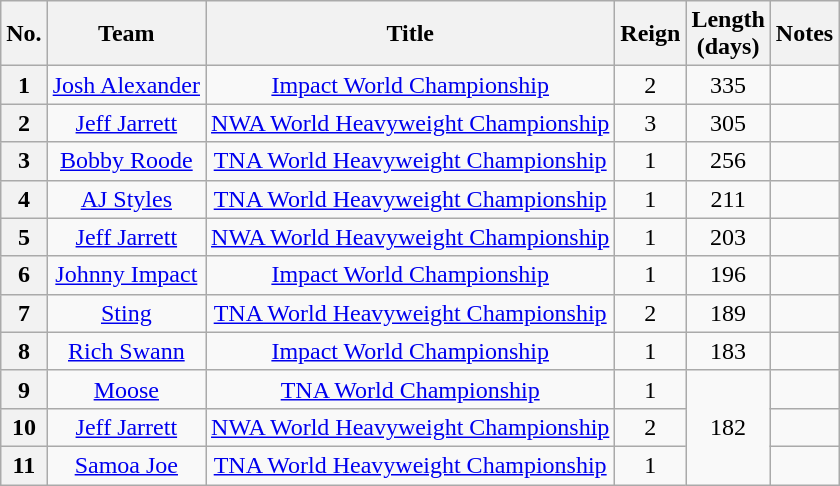<table class="wikitable sortable" style="text-align: center">
<tr>
<th>No.</th>
<th>Team</th>
<th>Title</th>
<th>Reign</th>
<th>Length<br>(days)</th>
<th>Notes</th>
</tr>
<tr>
<th>1</th>
<td><a href='#'>Josh Alexander</a></td>
<td><a href='#'>Impact World Championship</a></td>
<td>2</td>
<td>335</td>
<td></td>
</tr>
<tr>
<th>2</th>
<td><a href='#'>Jeff Jarrett</a></td>
<td><a href='#'>NWA World Heavyweight Championship</a></td>
<td>3</td>
<td>305</td>
<td></td>
</tr>
<tr>
<th>3</th>
<td><a href='#'>Bobby Roode</a></td>
<td><a href='#'>TNA World Heavyweight Championship</a></td>
<td>1</td>
<td>256</td>
<td></td>
</tr>
<tr>
<th>4</th>
<td><a href='#'>AJ Styles</a></td>
<td><a href='#'>TNA World Heavyweight Championship</a></td>
<td>1</td>
<td>211</td>
<td></td>
</tr>
<tr>
<th>5</th>
<td><a href='#'>Jeff Jarrett</a></td>
<td><a href='#'>NWA World Heavyweight Championship</a></td>
<td>1</td>
<td>203</td>
<td></td>
</tr>
<tr>
<th>6</th>
<td><a href='#'>Johnny Impact</a></td>
<td><a href='#'>Impact World Championship</a></td>
<td>1</td>
<td>196</td>
<td></td>
</tr>
<tr>
<th>7</th>
<td><a href='#'>Sting</a></td>
<td><a href='#'>TNA World Heavyweight Championship</a></td>
<td>2</td>
<td>189</td>
<td></td>
</tr>
<tr>
<th>8</th>
<td><a href='#'>Rich Swann</a></td>
<td><a href='#'>Impact World Championship</a></td>
<td>1</td>
<td>183</td>
<td></td>
</tr>
<tr>
<th>9</th>
<td><a href='#'>Moose</a></td>
<td><a href='#'>TNA World Championship</a></td>
<td>1</td>
<td rowspan=3>182</td>
<td></td>
</tr>
<tr>
<th>10</th>
<td><a href='#'>Jeff Jarrett</a></td>
<td><a href='#'>NWA World Heavyweight Championship</a></td>
<td>2</td>
<td></td>
</tr>
<tr>
<th>11</th>
<td><a href='#'>Samoa Joe</a></td>
<td><a href='#'>TNA World Heavyweight Championship</a></td>
<td>1</td>
<td></td>
</tr>
</table>
